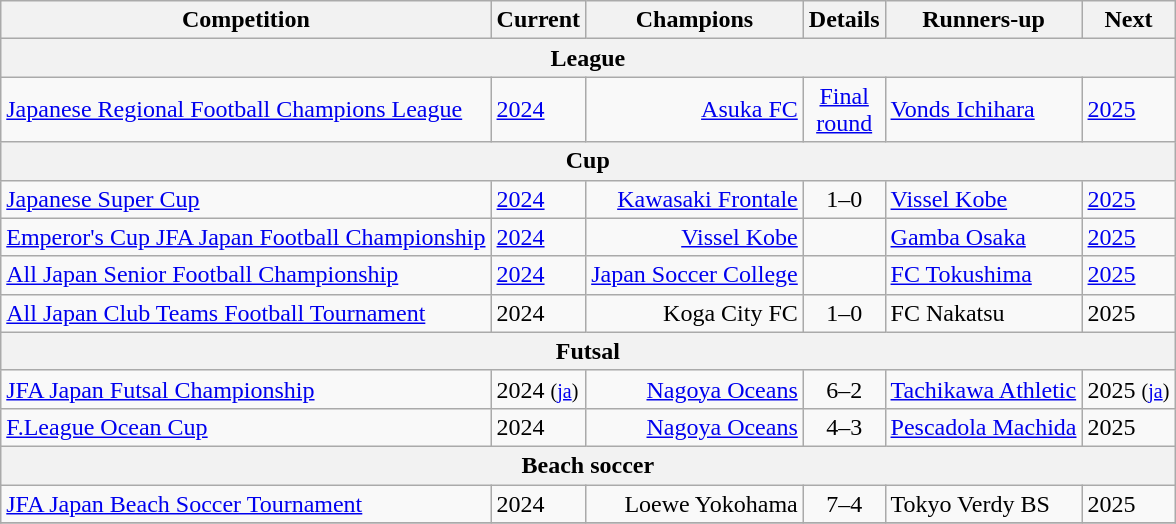<table class="wikitable">
<tr>
<th>Competition</th>
<th>Current</th>
<th>Champions</th>
<th>Details</th>
<th>Runners-up</th>
<th>Next</th>
</tr>
<tr>
<th colspan=11>League</th>
</tr>
<tr>
<td><a href='#'>Japanese Regional Football Champions League</a></td>
<td><a href='#'>2024</a></td>
<td style="text-align:right"><a href='#'>Asuka FC</a></td>
<td style="text-align:center"><a href='#'>Final<br>round</a></td>
<td><a href='#'>Vonds Ichihara</a></td>
<td><a href='#'>2025</a></td>
</tr>
<tr>
<th colspan=11>Cup</th>
</tr>
<tr>
<td><a href='#'>Japanese Super Cup</a></td>
<td><a href='#'>2024</a></td>
<td style="text-align:right"><a href='#'>Kawasaki Frontale</a></td>
<td style="text-align:center">1–0</td>
<td><a href='#'>Vissel Kobe</a></td>
<td><a href='#'>2025</a></td>
</tr>
<tr>
<td><a href='#'>Emperor's Cup JFA Japan Football Championship</a></td>
<td {{Nowrap><a href='#'>2024</a></td>
<td style="text-align:right"><a href='#'>Vissel Kobe</a></td>
<td style="text-align:center"></td>
<td><a href='#'>Gamba Osaka</a></td>
<td {{Nowrap><a href='#'>2025</a></td>
</tr>
<tr>
<td><a href='#'>All Japan Senior Football Championship</a></td>
<td><a href='#'>2024</a></td>
<td style="text-align:right"><a href='#'>Japan Soccer College</a></td>
<td style="text-align:center"></td>
<td><a href='#'>FC Tokushima</a></td>
<td><a href='#'>2025</a></td>
</tr>
<tr>
<td><a href='#'>All Japan Club Teams Football Tournament</a></td>
<td>2024</td>
<td style="text-align:right">Koga City FC</td>
<td style="text-align:center">1–0</td>
<td>FC Nakatsu</td>
<td>2025</td>
</tr>
<tr>
<th colspan=11>Futsal</th>
</tr>
<tr>
<td><a href='#'>JFA Japan Futsal Championship</a></td>
<td>2024 <small>(<a href='#'>ja</a>)</small></td>
<td style="text-align:right"><a href='#'>Nagoya Oceans</a></td>
<td style="text-align:center">6–2</td>
<td><a href='#'>Tachikawa Athletic</a></td>
<td>2025 <small>(<a href='#'>ja</a>)</small></td>
</tr>
<tr>
<td><a href='#'>F.League Ocean Cup</a></td>
<td>2024</td>
<td style="text-align:right"><a href='#'>Nagoya Oceans</a></td>
<td style="text-align:center">4–3</td>
<td><a href='#'>Pescadola Machida</a></td>
<td>2025</td>
</tr>
<tr>
<th colspan=11>Beach soccer</th>
</tr>
<tr>
<td><a href='#'>JFA Japan Beach Soccer Tournament</a></td>
<td>2024</td>
<td style="text-align:right">Loewe Yokohama</td>
<td style="text-align:center">7–4</td>
<td>Tokyo Verdy BS</td>
<td>2025</td>
</tr>
<tr>
</tr>
</table>
